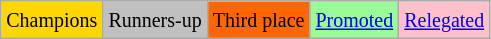<table class="wikitable">
<tr>
<td bgcolor=gold><small>Champions</small></td>
<td bgcolor=silver><small>Runners-up</small></td>
<td bgcolor=ff6600><small>Third place</small></td>
<td bgcolor=palegreen><small><a href='#'>Promoted</a></small></td>
<td bgcolor=pink><small><a href='#'>Relegated</a></small></td>
</tr>
</table>
